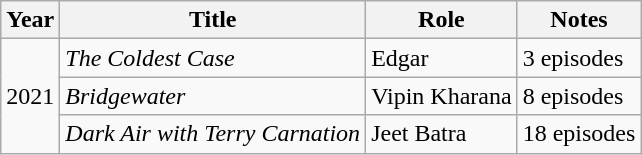<table class="wikitable sortable">
<tr>
<th>Year</th>
<th>Title</th>
<th>Role</th>
<th class="unsortable">Notes</th>
</tr>
<tr>
<td rowspan="3">2021</td>
<td><em>The Coldest Case</em></td>
<td>Edgar</td>
<td>3 episodes</td>
</tr>
<tr>
<td><em>Bridgewater</em></td>
<td>Vipin Kharana</td>
<td>8 episodes</td>
</tr>
<tr>
<td><em>Dark Air with Terry Carnation</em></td>
<td>Jeet Batra</td>
<td>18 episodes</td>
</tr>
</table>
